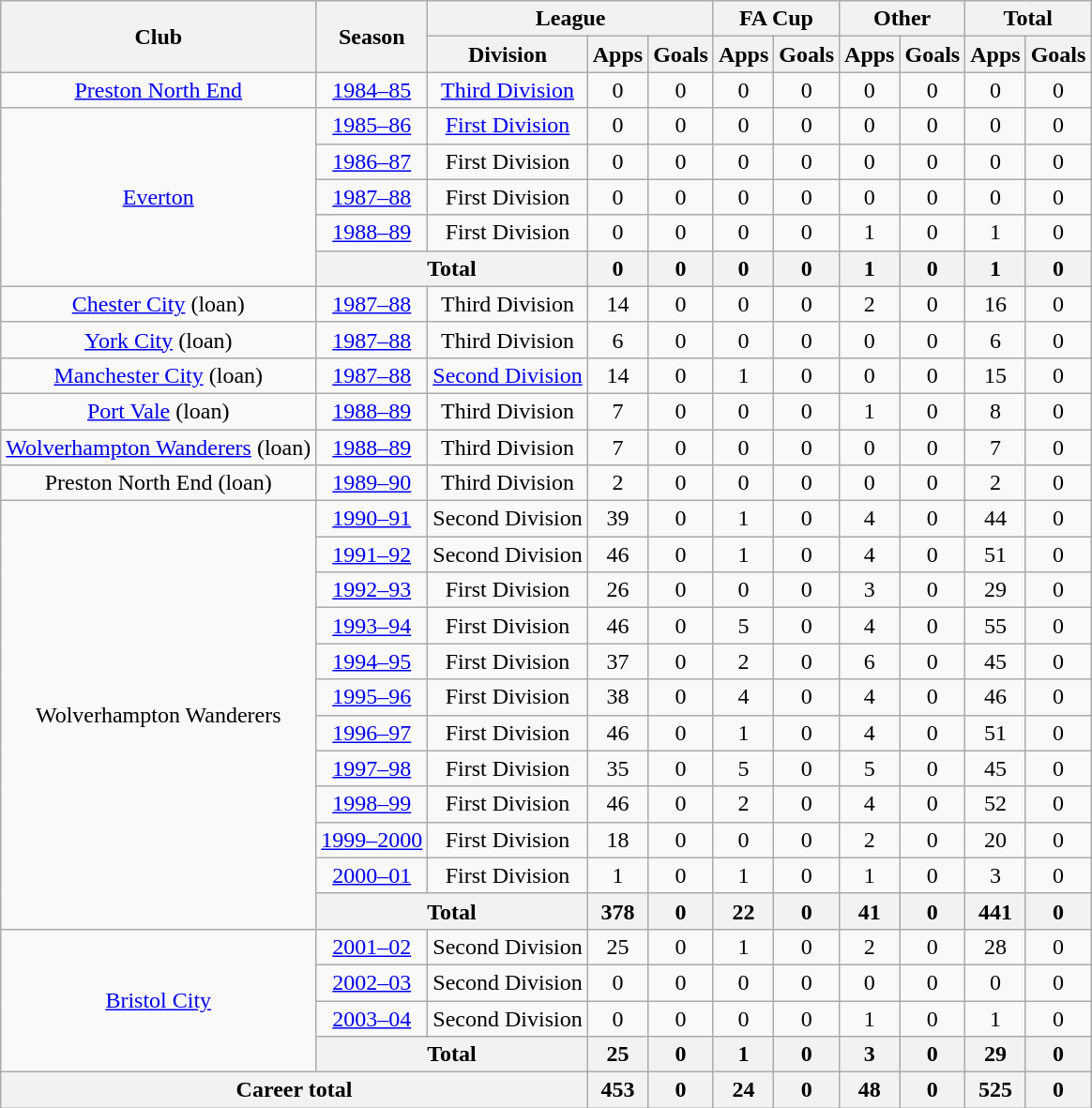<table class="wikitable" style="text-align: center;">
<tr>
<th rowspan="2">Club</th>
<th rowspan="2">Season</th>
<th colspan="3">League</th>
<th colspan="2">FA Cup</th>
<th colspan="2">Other</th>
<th colspan="2">Total</th>
</tr>
<tr>
<th>Division</th>
<th>Apps</th>
<th>Goals</th>
<th>Apps</th>
<th>Goals</th>
<th>Apps</th>
<th>Goals</th>
<th>Apps</th>
<th>Goals</th>
</tr>
<tr>
<td><a href='#'>Preston North End</a></td>
<td><a href='#'>1984–85</a></td>
<td><a href='#'>Third Division</a></td>
<td>0</td>
<td>0</td>
<td>0</td>
<td>0</td>
<td>0</td>
<td>0</td>
<td>0</td>
<td>0</td>
</tr>
<tr>
<td rowspan="5"><a href='#'>Everton</a></td>
<td><a href='#'>1985–86</a></td>
<td><a href='#'>First Division</a></td>
<td>0</td>
<td>0</td>
<td>0</td>
<td>0</td>
<td>0</td>
<td>0</td>
<td>0</td>
<td>0</td>
</tr>
<tr>
<td><a href='#'>1986–87</a></td>
<td>First Division</td>
<td>0</td>
<td>0</td>
<td>0</td>
<td>0</td>
<td>0</td>
<td>0</td>
<td>0</td>
<td>0</td>
</tr>
<tr>
<td><a href='#'>1987–88</a></td>
<td>First Division</td>
<td>0</td>
<td>0</td>
<td>0</td>
<td>0</td>
<td>0</td>
<td>0</td>
<td>0</td>
<td>0</td>
</tr>
<tr>
<td><a href='#'>1988–89</a></td>
<td>First Division</td>
<td>0</td>
<td>0</td>
<td>0</td>
<td>0</td>
<td>1</td>
<td>0</td>
<td>1</td>
<td>0</td>
</tr>
<tr>
<th colspan="2">Total</th>
<th>0</th>
<th>0</th>
<th>0</th>
<th>0</th>
<th>1</th>
<th>0</th>
<th>1</th>
<th>0</th>
</tr>
<tr>
<td><a href='#'>Chester City</a> (loan)</td>
<td><a href='#'>1987–88</a></td>
<td>Third Division</td>
<td>14</td>
<td>0</td>
<td>0</td>
<td>0</td>
<td>2</td>
<td>0</td>
<td>16</td>
<td>0</td>
</tr>
<tr>
<td><a href='#'>York City</a> (loan)</td>
<td><a href='#'>1987–88</a></td>
<td>Third Division</td>
<td>6</td>
<td>0</td>
<td>0</td>
<td>0</td>
<td>0</td>
<td>0</td>
<td>6</td>
<td>0</td>
</tr>
<tr>
<td><a href='#'>Manchester City</a> (loan)</td>
<td><a href='#'>1987–88</a></td>
<td><a href='#'>Second Division</a></td>
<td>14</td>
<td>0</td>
<td>1</td>
<td>0</td>
<td>0</td>
<td>0</td>
<td>15</td>
<td>0</td>
</tr>
<tr>
<td><a href='#'>Port Vale</a> (loan)</td>
<td><a href='#'>1988–89</a></td>
<td>Third Division</td>
<td>7</td>
<td>0</td>
<td>0</td>
<td>0</td>
<td>1</td>
<td>0</td>
<td>8</td>
<td>0</td>
</tr>
<tr>
<td><a href='#'>Wolverhampton Wanderers</a> (loan)</td>
<td><a href='#'>1988–89</a></td>
<td>Third Division</td>
<td>7</td>
<td>0</td>
<td>0</td>
<td>0</td>
<td>0</td>
<td>0</td>
<td>7</td>
<td>0</td>
</tr>
<tr>
<td>Preston North End (loan)</td>
<td><a href='#'>1989–90</a></td>
<td>Third Division</td>
<td>2</td>
<td>0</td>
<td>0</td>
<td>0</td>
<td>0</td>
<td>0</td>
<td>2</td>
<td>0</td>
</tr>
<tr>
<td rowspan="12">Wolverhampton Wanderers</td>
<td><a href='#'>1990–91</a></td>
<td>Second Division</td>
<td>39</td>
<td>0</td>
<td>1</td>
<td>0</td>
<td>4</td>
<td>0</td>
<td>44</td>
<td>0</td>
</tr>
<tr>
<td><a href='#'>1991–92</a></td>
<td>Second Division</td>
<td>46</td>
<td>0</td>
<td>1</td>
<td>0</td>
<td>4</td>
<td>0</td>
<td>51</td>
<td>0</td>
</tr>
<tr>
<td><a href='#'>1992–93</a></td>
<td>First Division</td>
<td>26</td>
<td>0</td>
<td>0</td>
<td>0</td>
<td>3</td>
<td>0</td>
<td>29</td>
<td>0</td>
</tr>
<tr>
<td><a href='#'>1993–94</a></td>
<td>First Division</td>
<td>46</td>
<td>0</td>
<td>5</td>
<td>0</td>
<td>4</td>
<td>0</td>
<td>55</td>
<td>0</td>
</tr>
<tr>
<td><a href='#'>1994–95</a></td>
<td>First Division</td>
<td>37</td>
<td>0</td>
<td>2</td>
<td>0</td>
<td>6</td>
<td>0</td>
<td>45</td>
<td>0</td>
</tr>
<tr>
<td><a href='#'>1995–96</a></td>
<td>First Division</td>
<td>38</td>
<td>0</td>
<td>4</td>
<td>0</td>
<td>4</td>
<td>0</td>
<td>46</td>
<td>0</td>
</tr>
<tr>
<td><a href='#'>1996–97</a></td>
<td>First Division</td>
<td>46</td>
<td>0</td>
<td>1</td>
<td>0</td>
<td>4</td>
<td>0</td>
<td>51</td>
<td>0</td>
</tr>
<tr>
<td><a href='#'>1997–98</a></td>
<td>First Division</td>
<td>35</td>
<td>0</td>
<td>5</td>
<td>0</td>
<td>5</td>
<td>0</td>
<td>45</td>
<td>0</td>
</tr>
<tr>
<td><a href='#'>1998–99</a></td>
<td>First Division</td>
<td>46</td>
<td>0</td>
<td>2</td>
<td>0</td>
<td>4</td>
<td>0</td>
<td>52</td>
<td>0</td>
</tr>
<tr>
<td><a href='#'>1999–2000</a></td>
<td>First Division</td>
<td>18</td>
<td>0</td>
<td>0</td>
<td>0</td>
<td>2</td>
<td>0</td>
<td>20</td>
<td>0</td>
</tr>
<tr>
<td><a href='#'>2000–01</a></td>
<td>First Division</td>
<td>1</td>
<td>0</td>
<td>1</td>
<td>0</td>
<td>1</td>
<td>0</td>
<td>3</td>
<td>0</td>
</tr>
<tr>
<th colspan="2">Total</th>
<th>378</th>
<th>0</th>
<th>22</th>
<th>0</th>
<th>41</th>
<th>0</th>
<th>441</th>
<th>0</th>
</tr>
<tr>
<td rowspan="4"><a href='#'>Bristol City</a></td>
<td><a href='#'>2001–02</a></td>
<td>Second Division</td>
<td>25</td>
<td>0</td>
<td>1</td>
<td>0</td>
<td>2</td>
<td>0</td>
<td>28</td>
<td>0</td>
</tr>
<tr>
<td><a href='#'>2002–03</a></td>
<td>Second Division</td>
<td>0</td>
<td>0</td>
<td>0</td>
<td>0</td>
<td>0</td>
<td>0</td>
<td>0</td>
<td>0</td>
</tr>
<tr>
<td><a href='#'>2003–04</a></td>
<td>Second Division</td>
<td>0</td>
<td>0</td>
<td>0</td>
<td>0</td>
<td>1</td>
<td>0</td>
<td>1</td>
<td>0</td>
</tr>
<tr>
<th colspan="2">Total</th>
<th>25</th>
<th>0</th>
<th>1</th>
<th>0</th>
<th>3</th>
<th>0</th>
<th>29</th>
<th>0</th>
</tr>
<tr>
<th colspan="3">Career total</th>
<th>453</th>
<th>0</th>
<th>24</th>
<th>0</th>
<th>48</th>
<th>0</th>
<th>525</th>
<th>0</th>
</tr>
</table>
